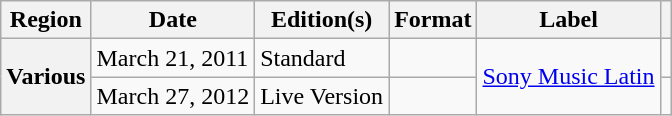<table class="wikitable plainrowheaders">
<tr>
<th scope="col">Region</th>
<th scope="col">Date</th>
<th scope="col">Edition(s)</th>
<th scope="col">Format</th>
<th scope="col">Label</th>
<th scope="col"></th>
</tr>
<tr>
<th rowspan="2" scope="row">Various</th>
<td>March 21, 2011</td>
<td>Standard</td>
<td></td>
<td rowspan="2"><a href='#'>Sony Music Latin</a></td>
<td></td>
</tr>
<tr>
<td>March 27, 2012</td>
<td>Live Version</td>
<td></td>
<td></td>
</tr>
</table>
